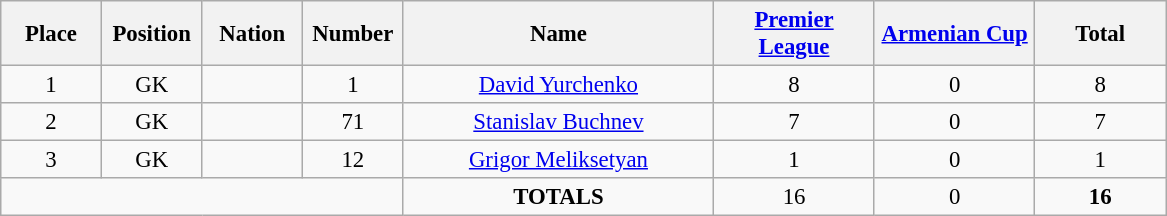<table class="wikitable" style="font-size: 95%; text-align: center;">
<tr>
<th width=60>Place</th>
<th width=60>Position</th>
<th width=60>Nation</th>
<th width=60>Number</th>
<th width=200>Name</th>
<th width=100><a href='#'>Premier League</a></th>
<th width=100><a href='#'>Armenian Cup</a></th>
<th width=80><strong>Total</strong></th>
</tr>
<tr>
<td>1</td>
<td>GK</td>
<td></td>
<td>1</td>
<td><a href='#'>David Yurchenko</a></td>
<td>8</td>
<td>0</td>
<td>8</td>
</tr>
<tr>
<td>2</td>
<td>GK</td>
<td></td>
<td>71</td>
<td><a href='#'>Stanislav Buchnev</a></td>
<td>7</td>
<td>0</td>
<td>7</td>
</tr>
<tr>
<td>3</td>
<td>GK</td>
<td></td>
<td>12</td>
<td><a href='#'>Grigor Meliksetyan</a></td>
<td>1</td>
<td>0</td>
<td>1</td>
</tr>
<tr>
<td colspan="4"></td>
<td><strong>TOTALS</strong></td>
<td>16</td>
<td>0</td>
<td><strong>16</strong></td>
</tr>
</table>
